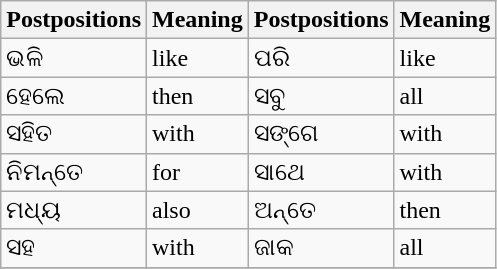<table class="wikitable">
<tr>
<th>Postpositions</th>
<th>Meaning</th>
<th>Postpositions</th>
<th>Meaning</th>
</tr>
<tr>
<td>ଭଳି</td>
<td>like</td>
<td>ପରି</td>
<td>like</td>
</tr>
<tr>
<td>ହେଲେ</td>
<td>then</td>
<td>ସବୁ</td>
<td>all</td>
</tr>
<tr>
<td>ସହିତ</td>
<td>with</td>
<td>ସଙ୍ଗେ</td>
<td>with</td>
</tr>
<tr>
<td>ନିମନ୍ତେ</td>
<td>for</td>
<td>ସାଥେ</td>
<td>with</td>
</tr>
<tr>
<td>ମଧ୍ୟ</td>
<td>also</td>
<td>ଅନ୍ତେ</td>
<td>then</td>
</tr>
<tr>
<td>ସହ</td>
<td>with</td>
<td>ଜାକ</td>
<td>all</td>
</tr>
<tr>
</tr>
</table>
